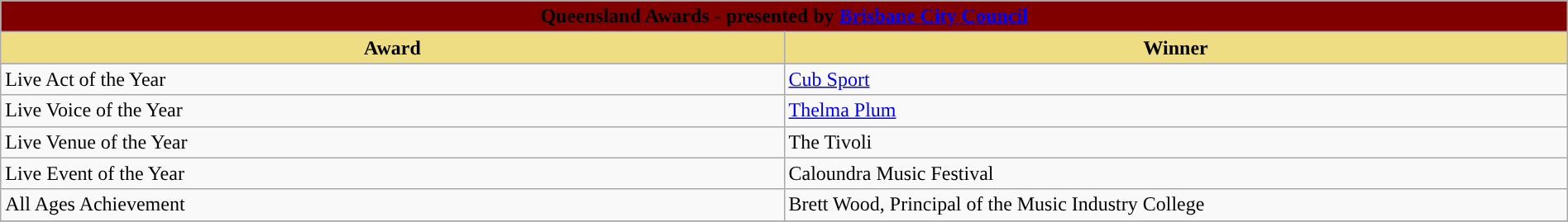<table class="wikitable" width=100%>
<tr>
<th colspan="2" ! style="width:15%;background:maroon">Queensland Awards - presented by <a href='#'>Brisbane City Council</a></th>
</tr>
<tr>
<th style="width:10%;background:#EEDD82;">Award</th>
<th style="width:10%;background:#EEDD82;">Winner</th>
</tr>
<tr>
</tr>
<tr>
<td>Live Act of the Year</td>
<td><a href='#'>Cub Sport</a></td>
</tr>
<tr>
<td>Live Voice of the Year</td>
<td><a href='#'>Thelma Plum</a></td>
</tr>
<tr>
<td>Live Venue of the Year</td>
<td>The Tivoli</td>
</tr>
<tr>
<td>Live Event of the Year</td>
<td>Caloundra Music Festival</td>
</tr>
<tr>
<td>All Ages Achievement</td>
<td>Brett Wood, Principal of the Music Industry College</td>
</tr>
<tr>
</tr>
</table>
